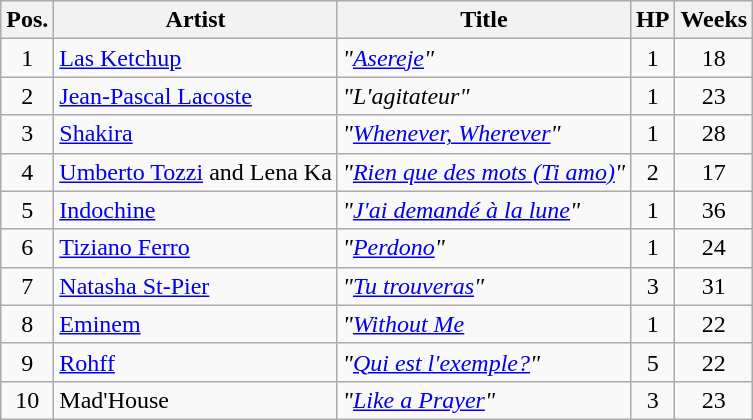<table class="wikitable sortable">
<tr>
<th>Pos.</th>
<th>Artist</th>
<th>Title</th>
<th>HP</th>
<th>Weeks</th>
</tr>
<tr>
<td style="text-align: center;">1</td>
<td><a href='#'>Las Ketchup</a></td>
<td><em>"<a href='#'>Asereje</a>"</em></td>
<td style="text-align: center;">1</td>
<td style="text-align: center;">18</td>
</tr>
<tr>
<td style="text-align: center;">2</td>
<td><a href='#'>Jean-Pascal Lacoste</a></td>
<td><em>"L'agitateur"</em></td>
<td style="text-align: center;">1</td>
<td style="text-align: center;">23</td>
</tr>
<tr>
<td style="text-align: center;">3</td>
<td><a href='#'>Shakira</a></td>
<td><em>"<a href='#'>Whenever, Wherever</a>"</em></td>
<td style="text-align: center;">1</td>
<td style="text-align: center;">28</td>
</tr>
<tr>
<td style="text-align: center;">4</td>
<td><a href='#'>Umberto Tozzi</a> and Lena Ka</td>
<td><em>"<a href='#'>Rien que des mots (Ti amo)</a>"</em></td>
<td style="text-align: center;">2</td>
<td style="text-align: center;">17</td>
</tr>
<tr>
<td style="text-align: center;">5</td>
<td><a href='#'>Indochine</a></td>
<td><em>"<a href='#'>J'ai demandé à la lune</a>"</em></td>
<td style="text-align: center;">1</td>
<td style="text-align: center;">36</td>
</tr>
<tr>
<td style="text-align: center;">6</td>
<td><a href='#'>Tiziano Ferro</a></td>
<td><em>"<a href='#'>Perdono</a>"</em></td>
<td style="text-align: center;">1</td>
<td style="text-align: center;">24</td>
</tr>
<tr>
<td style="text-align: center;">7</td>
<td><a href='#'>Natasha St-Pier</a></td>
<td><em>"<a href='#'>Tu trouveras</a>"</em></td>
<td style="text-align: center;">3</td>
<td style="text-align: center;">31</td>
</tr>
<tr>
<td style="text-align: center;">8</td>
<td><a href='#'>Eminem</a></td>
<td><em>"<a href='#'>Without Me</a></em></td>
<td style="text-align: center;">1</td>
<td style="text-align: center;">22</td>
</tr>
<tr>
<td style="text-align: center;">9</td>
<td><a href='#'>Rohff</a></td>
<td><em>"<a href='#'>Qui est l'exemple?</a>"</em></td>
<td style="text-align: center;">5</td>
<td style="text-align: center;">22</td>
</tr>
<tr>
<td style="text-align: center;">10</td>
<td>Mad'House</td>
<td><em>"<a href='#'>Like a Prayer</a>"</em></td>
<td style="text-align: center;">3</td>
<td style="text-align: center;">23</td>
</tr>
</table>
